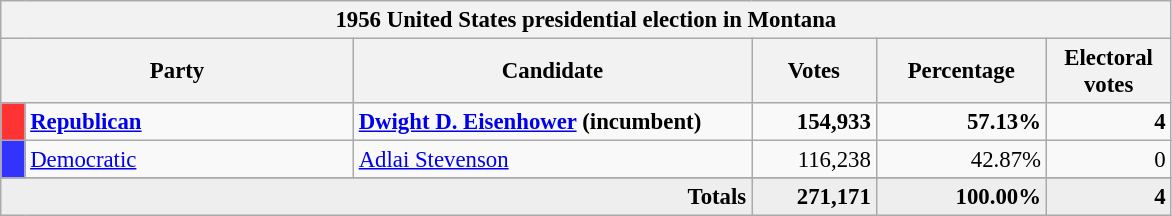<table class="wikitable" style="font-size: 95%;">
<tr>
<th colspan="6">1956 United States presidential election in Montana</th>
</tr>
<tr>
<th colspan="2" style="width: 15em">Party</th>
<th style="width: 17em">Candidate</th>
<th style="width: 5em">Votes</th>
<th style="width: 7em">Percentage</th>
<th style="width: 5em">Electoral votes</th>
</tr>
<tr>
<th style="background-color:#FF3333; width: 3px"></th>
<td style="width: 130px"><strong><a href='#'>Republican</a></strong></td>
<td><strong><a href='#'>Dwight D. Eisenhower</a> (incumbent)</strong></td>
<td align="right"><strong>154,933</strong></td>
<td align="right"><strong>57.13%</strong></td>
<td align="right"><strong>4</strong></td>
</tr>
<tr>
<th style="background-color:#3333FF; width: 3px"></th>
<td style="width: 130px"><a href='#'>Democratic</a></td>
<td><a href='#'>Adlai Stevenson</a></td>
<td align="right">116,238</td>
<td align="right">42.87%</td>
<td align="right">0</td>
</tr>
<tr>
</tr>
<tr bgcolor="#EEEEEE">
<td colspan="3" align="right"><strong>Totals</strong></td>
<td align="right"><strong>271,171</strong></td>
<td align="right"><strong>100.00%</strong></td>
<td align="right"><strong>4</strong></td>
</tr>
</table>
